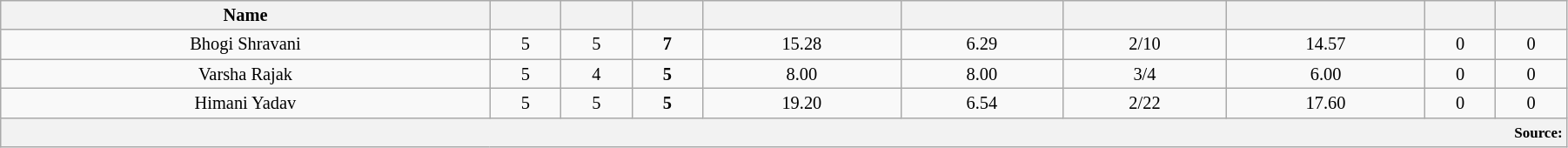<table class="wikitable sortable"  style="font-size:85%; width:95%;">
<tr style="text-align:center;">
<th style="color: black;">Name</th>
<th style="color: black;"></th>
<th style="color: black;"></th>
<th style="color: black;"></th>
<th style="color: black;"></th>
<th style="color: black;"></th>
<th style="color: black;"></th>
<th style="color: black;"></th>
<th style="color: black;"></th>
<th style="color: black;"></th>
</tr>
<tr style="text-align:center;">
<td>Bhogi Shravani</td>
<td>5</td>
<td>5</td>
<td><strong>7</strong></td>
<td>15.28</td>
<td>6.29</td>
<td>2/10</td>
<td>14.57</td>
<td>0</td>
<td>0</td>
</tr>
<tr style="text-align:center;">
<td>Varsha Rajak</td>
<td>5</td>
<td>4</td>
<td><strong>5</strong></td>
<td>8.00</td>
<td>8.00</td>
<td>3/4</td>
<td>6.00</td>
<td>0</td>
<td>0</td>
</tr>
<tr style="text-align:center;">
<td>Himani Yadav</td>
<td>5</td>
<td>5</td>
<td><strong>5</strong></td>
<td>19.20</td>
<td>6.54</td>
<td>2/22</td>
<td>17.60</td>
<td>0</td>
<td>0</td>
</tr>
<tr>
<th colspan="10" style="text-align:right;"><small><strong>Source:</strong> </small></th>
</tr>
</table>
